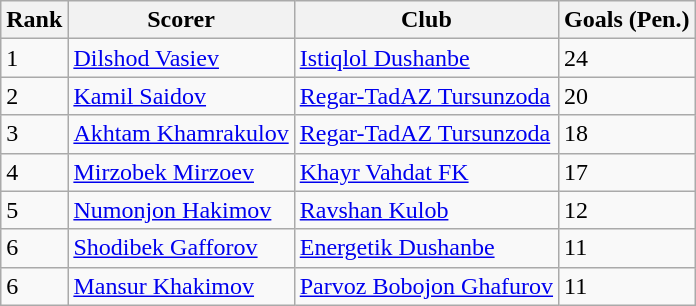<table class="wikitable">
<tr>
<th>Rank</th>
<th>Scorer</th>
<th>Club</th>
<th>Goals (Pen.)</th>
</tr>
<tr>
<td>1</td>
<td> <a href='#'>Dilshod Vasiev</a></td>
<td><a href='#'>Istiqlol Dushanbe</a></td>
<td>24</td>
</tr>
<tr>
<td>2</td>
<td> <a href='#'>Kamil Saidov</a></td>
<td><a href='#'>Regar-TadAZ Tursunzoda</a></td>
<td>20</td>
</tr>
<tr>
<td>3</td>
<td> <a href='#'>Akhtam Khamrakulov</a></td>
<td><a href='#'>Regar-TadAZ Tursunzoda</a></td>
<td>18</td>
</tr>
<tr>
<td>4</td>
<td> <a href='#'>Mirzobek Mirzoev</a></td>
<td><a href='#'>Khayr Vahdat FK</a></td>
<td>17</td>
</tr>
<tr>
<td>5</td>
<td> <a href='#'>Numonjon Hakimov</a></td>
<td><a href='#'>Ravshan Kulob</a></td>
<td>12</td>
</tr>
<tr>
<td>6</td>
<td> <a href='#'>Shodibek Gafforov</a></td>
<td><a href='#'>Energetik Dushanbe</a></td>
<td>11</td>
</tr>
<tr>
<td>6</td>
<td> <a href='#'>Mansur Khakimov</a></td>
<td><a href='#'>Parvoz Bobojon Ghafurov</a></td>
<td>11</td>
</tr>
</table>
